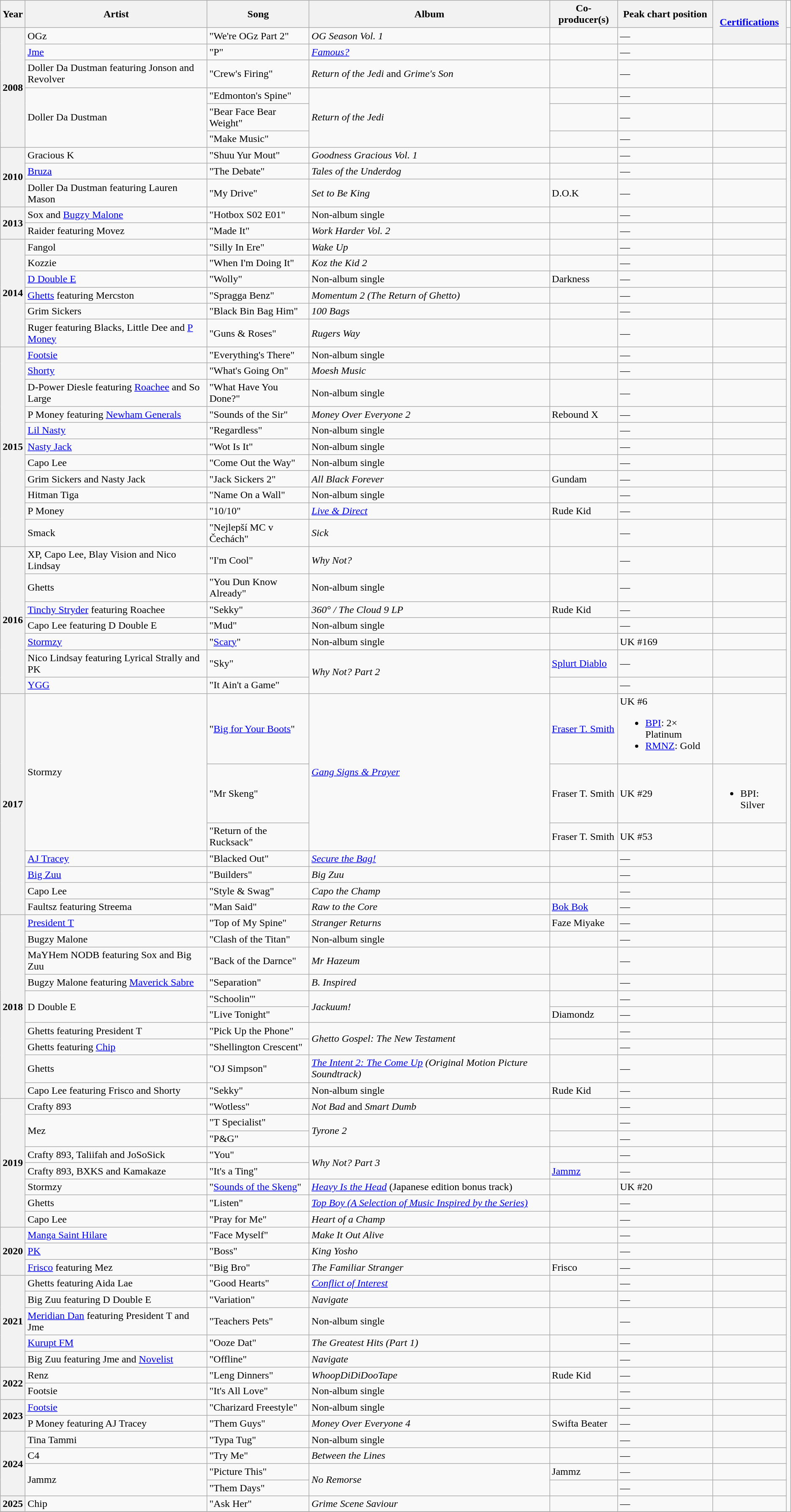<table class="wikitable sortable">
<tr>
<th scope="col">Year</th>
<th scope="col">Artist</th>
<th scope="col">Song</th>
<th scope="col">Album</th>
<th scope="col">Co-producer(s)</th>
<th scope="col" class="unsortable">Peak chart position</th>
<th scope="col" rowspan="2"><a href='#'>Certifications</a></th>
</tr>
<tr>
<th scope=row rowspan="6">2008</th>
<td>OGz</td>
<td>"We're OGz Part 2"</td>
<td><em>OG Season Vol. 1</em></td>
<td></td>
<td>—</td>
<td></td>
</tr>
<tr>
<td><a href='#'>Jme</a></td>
<td>"P"</td>
<td><em><a href='#'>Famous?</a></em></td>
<td></td>
<td>—</td>
<td></td>
</tr>
<tr>
<td>Doller Da Dustman featuring Jonson and Revolver</td>
<td>"Crew's Firing"</td>
<td><em>Return of the Jedi</em> and <em>Grime's Son</em></td>
<td></td>
<td>—</td>
<td></td>
</tr>
<tr>
<td rowspan="3">Doller Da Dustman</td>
<td>"Edmonton's Spine"</td>
<td rowspan="3"><em>Return of the Jedi</em></td>
<td></td>
<td>—</td>
<td></td>
</tr>
<tr>
<td>"Bear Face Bear Weight"</td>
<td></td>
<td>—</td>
<td></td>
</tr>
<tr>
<td>"Make Music"</td>
<td></td>
<td>—</td>
<td></td>
</tr>
<tr>
<th scope=row rowspan="3">2010</th>
<td>Gracious K</td>
<td>"Shuu Yur Mout"</td>
<td><em>Goodness Gracious Vol. 1</em></td>
<td></td>
<td>—</td>
<td></td>
</tr>
<tr>
<td><a href='#'>Bruza</a></td>
<td>"The Debate"</td>
<td><em>Tales of the Underdog</em></td>
<td></td>
<td>—</td>
<td></td>
</tr>
<tr>
<td>Doller Da Dustman featuring Lauren Mason</td>
<td>"My Drive"</td>
<td><em>Set to Be King</em></td>
<td>D.O.K</td>
<td>—</td>
<td></td>
</tr>
<tr>
<th scope=row rowspan="2">2013</th>
<td>Sox and <a href='#'>Bugzy Malone</a></td>
<td>"Hotbox S02 E01"</td>
<td>Non-album single</td>
<td></td>
<td>—</td>
<td></td>
</tr>
<tr>
<td>Raider featuring Movez</td>
<td>"Made It"</td>
<td><em>Work Harder Vol. 2</em></td>
<td></td>
<td>—</td>
<td></td>
</tr>
<tr>
<th scope=row rowspan="6">2014</th>
<td>Fangol</td>
<td>"Silly In Ere"</td>
<td><em>Wake Up</em></td>
<td></td>
<td>—</td>
<td></td>
</tr>
<tr>
<td>Kozzie</td>
<td>"When I'm Doing It"</td>
<td><em>Koz the Kid 2</em></td>
<td></td>
<td>—</td>
<td></td>
</tr>
<tr>
<td><a href='#'>D Double E</a></td>
<td>"Wolly"</td>
<td>Non-album single</td>
<td>Darkness</td>
<td>—</td>
<td></td>
</tr>
<tr>
<td><a href='#'>Ghetts</a> featuring Mercston</td>
<td>"Spragga Benz"</td>
<td><em>Momentum 2 (The Return of Ghetto)</em></td>
<td></td>
<td>—</td>
<td></td>
</tr>
<tr>
<td>Grim Sickers</td>
<td>"Black Bin Bag Him"</td>
<td><em>100 Bags</em></td>
<td></td>
<td>—</td>
<td></td>
</tr>
<tr>
<td>Ruger featuring Blacks, Little Dee and <a href='#'>P Money</a></td>
<td>"Guns & Roses"</td>
<td><em>Rugers Way</em></td>
<td></td>
<td>—</td>
<td></td>
</tr>
<tr>
<th scope=row rowspan="11">2015</th>
<td><a href='#'>Footsie</a></td>
<td>"Everything's There"</td>
<td>Non-album single</td>
<td></td>
<td>—</td>
<td></td>
</tr>
<tr>
<td><a href='#'>Shorty</a></td>
<td>"What's Going On"</td>
<td><em>Moesh Music</em></td>
<td></td>
<td>—</td>
<td></td>
</tr>
<tr>
<td>D-Power Diesle featuring <a href='#'>Roachee</a> and So Large</td>
<td>"What Have You Done?"</td>
<td>Non-album single</td>
<td></td>
<td>—</td>
<td></td>
</tr>
<tr>
<td>P Money featuring <a href='#'>Newham Generals</a></td>
<td>"Sounds of the Sir"</td>
<td><em>Money Over Everyone 2</em></td>
<td>Rebound X</td>
<td>—</td>
<td></td>
</tr>
<tr>
<td><a href='#'>Lil Nasty</a></td>
<td>"Regardless"</td>
<td>Non-album single</td>
<td></td>
<td>—</td>
<td></td>
</tr>
<tr>
<td><a href='#'>Nasty Jack</a></td>
<td>"Wot Is It"</td>
<td>Non-album single</td>
<td></td>
<td>—</td>
<td></td>
</tr>
<tr>
<td>Capo Lee</td>
<td>"Come Out the Way"</td>
<td>Non-album single</td>
<td></td>
<td>—</td>
<td></td>
</tr>
<tr>
<td>Grim Sickers and Nasty Jack</td>
<td>"Jack Sickers 2"</td>
<td><em>All Black Forever</em></td>
<td>Gundam</td>
<td>—</td>
<td></td>
</tr>
<tr>
<td>Hitman Tiga</td>
<td>"Name On a Wall"</td>
<td>Non-album single</td>
<td></td>
<td>—</td>
<td></td>
</tr>
<tr>
<td>P Money</td>
<td>"10/10"</td>
<td><em><a href='#'>Live & Direct</a></em></td>
<td>Rude Kid</td>
<td>—</td>
<td></td>
</tr>
<tr>
<td>Smack</td>
<td>"Nejlepší MC v Čechách"</td>
<td><em>Sick</em></td>
<td></td>
<td>—</td>
<td></td>
</tr>
<tr>
<th scope=row rowspan="7">2016</th>
<td>XP, Capo Lee, Blay Vision and Nico Lindsay</td>
<td>"I'm Cool"</td>
<td><em>Why Not?</em></td>
<td></td>
<td>—</td>
<td></td>
</tr>
<tr>
<td>Ghetts</td>
<td>"You Dun Know Already"</td>
<td>Non-album single</td>
<td></td>
<td>—</td>
<td></td>
</tr>
<tr>
<td><a href='#'>Tinchy Stryder</a> featuring Roachee</td>
<td>"Sekky"</td>
<td><em>360° / The Cloud 9 LP</em></td>
<td>Rude Kid</td>
<td>—</td>
<td></td>
</tr>
<tr>
<td>Capo Lee featuring D Double E</td>
<td>"Mud"</td>
<td>Non-album single</td>
<td></td>
<td>—</td>
<td></td>
</tr>
<tr>
<td><a href='#'>Stormzy</a></td>
<td>"<a href='#'>Scary</a>"</td>
<td>Non-album single</td>
<td></td>
<td>UK #169</td>
<td></td>
</tr>
<tr>
<td>Nico Lindsay featuring Lyrical Strally and PK</td>
<td>"Sky"</td>
<td rowspan="2"><em>Why Not? Part 2</em></td>
<td><a href='#'>Splurt Diablo</a></td>
<td>—</td>
<td></td>
</tr>
<tr>
<td><a href='#'>YGG</a></td>
<td>"It Ain't a Game"</td>
<td></td>
<td>—</td>
<td></td>
</tr>
<tr>
<th scope="row" rowspan="7">2017</th>
<td rowspan="3">Stormzy</td>
<td>"<a href='#'>Big for Your Boots</a>"</td>
<td rowspan="3"><em><a href='#'>Gang Signs & Prayer</a></em></td>
<td><a href='#'>Fraser T. Smith</a></td>
<td>UK #6<br><ul><li><a href='#'>BPI</a>: 2× Platinum</li><li><a href='#'>RMNZ</a>: Gold</li></ul></td>
<td></td>
</tr>
<tr>
<td>"Mr Skeng"</td>
<td>Fraser T. Smith</td>
<td>UK #29</td>
<td><br><ul><li>BPI: Silver</li></ul></td>
</tr>
<tr>
<td>"Return of the Rucksack"</td>
<td>Fraser T. Smith</td>
<td>UK #53</td>
<td></td>
</tr>
<tr>
<td><a href='#'>AJ Tracey</a></td>
<td>"Blacked Out"</td>
<td><em><a href='#'>Secure the Bag!</a></em></td>
<td></td>
<td>—</td>
<td></td>
</tr>
<tr>
<td><a href='#'>Big Zuu</a></td>
<td>"Builders"</td>
<td><em>Big Zuu</em></td>
<td></td>
<td>—</td>
<td></td>
</tr>
<tr>
<td>Capo Lee</td>
<td>"Style & Swag"</td>
<td><em>Capo the Champ</em></td>
<td></td>
<td>—</td>
<td></td>
</tr>
<tr>
<td>Faultsz featuring Streema</td>
<td>"Man Said"</td>
<td><em>Raw to the Core</em></td>
<td><a href='#'>Bok Bok</a></td>
<td>—</td>
<td></td>
</tr>
<tr>
<th scope="row" rowspan="10">2018</th>
<td><a href='#'>President T</a></td>
<td>"Top of My Spine"</td>
<td><em>Stranger Returns</em></td>
<td>Faze Miyake</td>
<td>—</td>
<td></td>
</tr>
<tr>
<td>Bugzy Malone</td>
<td>"Clash of the Titan"</td>
<td>Non-album single</td>
<td></td>
<td>—</td>
<td></td>
</tr>
<tr>
<td>MaYHem NODB featuring Sox and Big Zuu</td>
<td>"Back of the Darnce"</td>
<td><em>Mr Hazeum</em></td>
<td></td>
<td>—</td>
<td></td>
</tr>
<tr>
<td>Bugzy Malone featuring <a href='#'>Maverick Sabre</a></td>
<td>"Separation"</td>
<td><em>B. Inspired</em></td>
<td></td>
<td>—</td>
<td></td>
</tr>
<tr>
<td rowspan="2">D Double E</td>
<td>"Schoolin'"</td>
<td rowspan="2"><em>Jackuum!</em></td>
<td></td>
<td>—</td>
<td></td>
</tr>
<tr>
<td>"Live Tonight"</td>
<td>Diamondz</td>
<td>—</td>
<td></td>
</tr>
<tr>
<td>Ghetts featuring President T</td>
<td>"Pick Up the Phone"</td>
<td rowspan="2"><em>Ghetto Gospel: The New Testament</em></td>
<td></td>
<td>—</td>
<td></td>
</tr>
<tr>
<td>Ghetts featuring <a href='#'>Chip</a></td>
<td>"Shellington Crescent"</td>
<td></td>
<td>—</td>
<td></td>
</tr>
<tr>
<td>Ghetts</td>
<td>"OJ Simpson"</td>
<td><em><a href='#'>The Intent 2: The Come Up</a> (Original Motion Picture Soundtrack)</em></td>
<td></td>
<td>—</td>
<td></td>
</tr>
<tr>
<td>Capo Lee featuring Frisco and Shorty</td>
<td>"Sekky"</td>
<td>Non-album single</td>
<td>Rude Kid</td>
<td>—</td>
<td></td>
</tr>
<tr>
<th scope="row" rowspan="8">2019</th>
<td>Crafty 893</td>
<td>"Wotless"</td>
<td><em>Not Bad</em> and <em>Smart Dumb</em></td>
<td></td>
<td>—</td>
<td></td>
</tr>
<tr>
<td rowspan="2">Mez</td>
<td>"T Specialist"</td>
<td rowspan="2"><em>Tyrone 2</em></td>
<td></td>
<td>—</td>
<td></td>
</tr>
<tr>
<td>"P&G"</td>
<td></td>
<td>—</td>
<td></td>
</tr>
<tr>
<td>Crafty 893, Taliifah and JoSoSick</td>
<td>"You"</td>
<td rowspan="2"><em>Why Not? Part 3</em></td>
<td></td>
<td>—</td>
<td></td>
</tr>
<tr>
<td>Crafty 893, BXKS and Kamakaze</td>
<td>"It's a Ting"</td>
<td><a href='#'>Jammz</a></td>
<td>—</td>
<td></td>
</tr>
<tr>
<td>Stormzy</td>
<td>"<a href='#'>Sounds of the Skeng</a>"</td>
<td><em><a href='#'>Heavy Is the Head</a></em> (Japanese edition bonus track)</td>
<td></td>
<td>UK #20</td>
<td></td>
</tr>
<tr>
<td>Ghetts</td>
<td>"Listen"</td>
<td><em><a href='#'>Top Boy (A Selection of Music Inspired by the Series)</a></em></td>
<td></td>
<td>—</td>
<td></td>
</tr>
<tr>
<td>Capo Lee</td>
<td>"Pray for Me"</td>
<td><em>Heart of a Champ</em></td>
<td></td>
<td>—</td>
<td></td>
</tr>
<tr>
<th scope="row" rowspan="3">2020</th>
<td><a href='#'>Manga Saint Hilare</a></td>
<td>"Face Myself"</td>
<td><em>Make It Out Alive</em></td>
<td></td>
<td>—</td>
<td></td>
</tr>
<tr>
<td><a href='#'>PK</a></td>
<td>"Boss"</td>
<td><em>King Yosho</em></td>
<td></td>
<td>—</td>
<td></td>
</tr>
<tr>
<td><a href='#'>Frisco</a> featuring Mez</td>
<td>"Big Bro"</td>
<td><em>The Familiar Stranger</em></td>
<td>Frisco</td>
<td>—</td>
<td></td>
</tr>
<tr>
<th scope="row" rowspan="5">2021</th>
<td>Ghetts featuring Aida Lae</td>
<td>"Good Hearts"</td>
<td><em><a href='#'>Conflict of Interest</a></em></td>
<td></td>
<td>—</td>
<td></td>
</tr>
<tr>
<td>Big Zuu featuring D Double E</td>
<td>"Variation"</td>
<td><em>Navigate</em></td>
<td></td>
<td>—</td>
<td></td>
</tr>
<tr>
<td><a href='#'>Meridian Dan</a> featuring President T and Jme</td>
<td>"Teachers Pets"</td>
<td>Non-album single</td>
<td></td>
<td>—</td>
<td></td>
</tr>
<tr>
<td><a href='#'>Kurupt FM</a></td>
<td>"Ooze Dat"</td>
<td><em>The Greatest Hits (Part 1)</em></td>
<td></td>
<td>—</td>
<td></td>
</tr>
<tr>
<td>Big Zuu featuring Jme and <a href='#'>Novelist</a></td>
<td>"Offline"</td>
<td><em>Navigate</em></td>
<td></td>
<td>—</td>
<td></td>
</tr>
<tr>
<th scope="row" rowspan="2">2022</th>
<td>Renz</td>
<td>"Leng Dinners"</td>
<td><em>WhoopDiDiDooTape</em></td>
<td>Rude Kid</td>
<td>—</td>
<td></td>
</tr>
<tr>
<td>Footsie</td>
<td>"It's All Love"</td>
<td>Non-album single</td>
<td></td>
<td>—</td>
<td></td>
</tr>
<tr>
<th scope="row" rowspan="2">2023</th>
<td><a href='#'>Footsie</a></td>
<td>"Charizard Freestyle"</td>
<td>Non-album single</td>
<td></td>
<td>—</td>
<td></td>
</tr>
<tr>
<td>P Money featuring AJ Tracey</td>
<td>"Them Guys"</td>
<td><em>Money Over Everyone 4</em></td>
<td>Swifta Beater</td>
<td>—</td>
<td></td>
</tr>
<tr>
<th scope="row" rowspan="4">2024</th>
<td>Tina Tammi</td>
<td>"Typa Tug"</td>
<td>Non-album single</td>
<td></td>
<td>—</td>
<td></td>
</tr>
<tr>
<td>C4</td>
<td>"Try Me"</td>
<td><em>Between the Lines</em></td>
<td></td>
<td>—</td>
<td></td>
</tr>
<tr>
<td rowspan="2">Jammz</td>
<td>"Picture This"</td>
<td rowspan="2"><em>No Remorse</em></td>
<td>Jammz</td>
<td>—</td>
<td></td>
</tr>
<tr>
<td>"Them Days"</td>
<td></td>
<td>—</td>
<td></td>
</tr>
<tr>
<th>2025</th>
<td>Chip</td>
<td>"Ask Her"</td>
<td><em>Grime Scene Saviour</em></td>
<td></td>
<td>—</td>
<td></td>
</tr>
<tr>
</tr>
</table>
